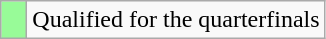<table class="wikitable">
<tr>
<td width=10px bgcolor="#98fb98"></td>
<td>Qualified for the quarterfinals</td>
</tr>
</table>
